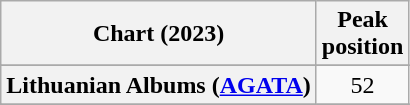<table class="wikitable sortable plainrowheaders" style="text-align:center">
<tr>
<th scope="col">Chart (2023)</th>
<th scope="col">Peak<br>position</th>
</tr>
<tr>
</tr>
<tr>
<th scope="row">Lithuanian Albums (<a href='#'>AGATA</a>)</th>
<td>52</td>
</tr>
<tr>
</tr>
<tr>
</tr>
</table>
